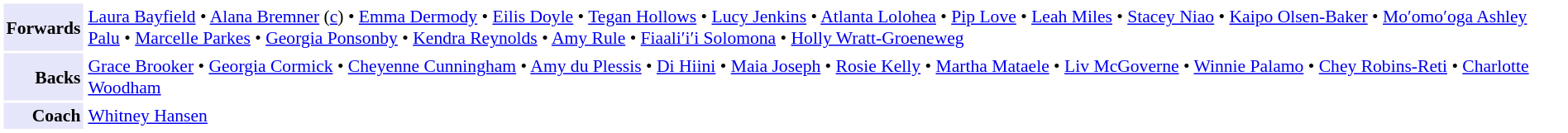<table cellpadding="2" style="border: 1px solid white; font-size:90%;">
<tr>
<td style="text-align:right;" bgcolor="lavender"><strong>Forwards</strong></td>
<td style="text-align:left;"><a href='#'>Laura Bayfield</a> • <a href='#'>Alana Bremner</a> (<a href='#'>c</a>) • <a href='#'>Emma Dermody</a> • <a href='#'>Eilis Doyle</a> • <a href='#'>Tegan Hollows</a> • <a href='#'>Lucy Jenkins</a> • <a href='#'>Atlanta Lolohea</a> • <a href='#'>Pip Love</a> • <a href='#'>Leah Miles</a> • <a href='#'>Stacey Niao</a> • <a href='#'>Kaipo Olsen-Baker</a> • <a href='#'>Mo′omo′oga Ashley Palu</a> • <a href='#'>Marcelle Parkes</a> • <a href='#'>Georgia Ponsonby</a> • <a href='#'>Kendra Reynolds</a> • <a href='#'>Amy Rule</a> • <a href='#'>Fiaali′i′i Solomona</a> • <a href='#'>Holly Wratt-Groeneweg</a></td>
</tr>
<tr>
<td style="text-align:right;" bgcolor="lavender"><strong>Backs</strong></td>
<td style="text-align:left;"><a href='#'>Grace Brooker</a> • <a href='#'>Georgia Cormick</a> • <a href='#'>Cheyenne Cunningham</a> • <a href='#'>Amy du Plessis</a> • <a href='#'>Di Hiini</a> • <a href='#'>Maia Joseph</a> • <a href='#'>Rosie Kelly</a> • <a href='#'>Martha Mataele</a> • <a href='#'>Liv McGoverne</a> • <a href='#'>Winnie Palamo</a> • <a href='#'>Chey Robins-Reti</a> • <a href='#'>Charlotte Woodham</a></td>
</tr>
<tr>
<td style="text-align:right;" bgcolor="lavender"><strong>Coach</strong></td>
<td style="text-align:left;"><a href='#'>Whitney Hansen</a></td>
</tr>
</table>
